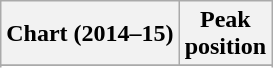<table class="wikitable sortable plainrowheaders">
<tr>
<th>Chart (2014–15)</th>
<th>Peak<br>position</th>
</tr>
<tr>
</tr>
<tr>
</tr>
<tr>
</tr>
</table>
